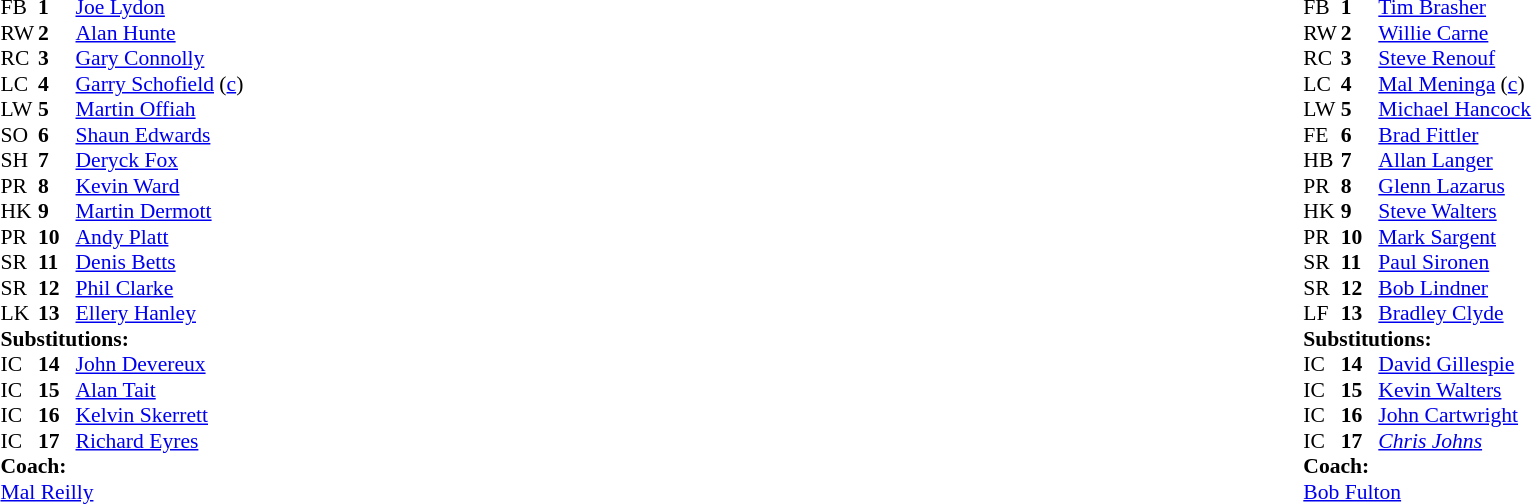<table width="100%">
<tr>
<td valign="top" width="50%"><br><table style="font-size: 90%" cellspacing="0" cellpadding="0">
<tr>
<th width="25"></th>
<th width="25"></th>
</tr>
<tr>
<td>FB</td>
<td><strong>1</strong></td>
<td><a href='#'>Joe Lydon</a></td>
</tr>
<tr>
<td>RW</td>
<td><strong>2</strong></td>
<td><a href='#'>Alan Hunte</a></td>
</tr>
<tr>
<td>RC</td>
<td><strong>3</strong></td>
<td><a href='#'>Gary Connolly</a></td>
</tr>
<tr>
<td>LC</td>
<td><strong>4</strong></td>
<td><a href='#'>Garry Schofield</a> (<a href='#'>c</a>)</td>
</tr>
<tr>
<td>LW</td>
<td><strong>5</strong></td>
<td><a href='#'>Martin Offiah</a></td>
</tr>
<tr>
<td>SO</td>
<td><strong>6</strong></td>
<td><a href='#'>Shaun Edwards</a></td>
</tr>
<tr>
<td>SH</td>
<td><strong>7</strong></td>
<td><a href='#'>Deryck Fox</a></td>
</tr>
<tr>
<td>PR</td>
<td><strong>8</strong></td>
<td><a href='#'>Kevin Ward</a></td>
</tr>
<tr>
<td>HK</td>
<td><strong>9</strong></td>
<td><a href='#'>Martin Dermott</a></td>
</tr>
<tr>
<td>PR</td>
<td><strong>10</strong></td>
<td><a href='#'>Andy Platt</a></td>
</tr>
<tr>
<td>SR</td>
<td><strong>11</strong></td>
<td><a href='#'>Denis Betts</a></td>
</tr>
<tr>
<td>SR</td>
<td><strong>12</strong></td>
<td><a href='#'>Phil Clarke</a></td>
</tr>
<tr>
<td>LK</td>
<td><strong>13</strong></td>
<td><a href='#'>Ellery Hanley</a></td>
</tr>
<tr>
<td colspan=3><strong>Substitutions:</strong></td>
</tr>
<tr>
<td>IC</td>
<td><strong>14</strong></td>
<td><a href='#'>John Devereux</a></td>
</tr>
<tr>
<td>IC</td>
<td><strong>15</strong></td>
<td><a href='#'>Alan Tait</a></td>
</tr>
<tr>
<td>IC</td>
<td><strong>16</strong></td>
<td><a href='#'>Kelvin Skerrett</a></td>
</tr>
<tr>
<td>IC</td>
<td><strong>17</strong></td>
<td><a href='#'>Richard Eyres</a></td>
</tr>
<tr>
<td colspan=3><strong>Coach:</strong></td>
</tr>
<tr>
<td colspan="4"> <a href='#'>Mal Reilly</a></td>
</tr>
</table>
</td>
<td valign="top" width="50%"><br><table style="font-size: 90%" cellspacing="0" cellpadding="0" align="center">
<tr>
<th width="25"></th>
<th width="25"></th>
</tr>
<tr>
<td>FB</td>
<td><strong>1</strong></td>
<td><a href='#'>Tim Brasher</a></td>
</tr>
<tr>
<td>RW</td>
<td><strong>2</strong></td>
<td><a href='#'>Willie Carne</a></td>
</tr>
<tr>
<td>RC</td>
<td><strong>3</strong></td>
<td><a href='#'>Steve Renouf</a></td>
</tr>
<tr>
<td>LC</td>
<td><strong>4</strong></td>
<td><a href='#'>Mal Meninga</a> (<a href='#'>c</a>)</td>
</tr>
<tr>
<td>LW</td>
<td><strong>5</strong></td>
<td><a href='#'>Michael Hancock</a></td>
</tr>
<tr>
<td>FE</td>
<td><strong>6</strong></td>
<td><a href='#'>Brad Fittler</a></td>
</tr>
<tr>
<td>HB</td>
<td><strong>7</strong></td>
<td><a href='#'>Allan Langer</a></td>
</tr>
<tr>
<td>PR</td>
<td><strong>8</strong></td>
<td><a href='#'>Glenn Lazarus</a></td>
</tr>
<tr>
<td>HK</td>
<td><strong>9</strong></td>
<td><a href='#'>Steve Walters</a></td>
</tr>
<tr>
<td>PR</td>
<td><strong>10</strong></td>
<td><a href='#'>Mark Sargent</a></td>
</tr>
<tr>
<td>SR</td>
<td><strong>11</strong></td>
<td><a href='#'>Paul Sironen</a></td>
</tr>
<tr>
<td>SR</td>
<td><strong>12</strong></td>
<td><a href='#'>Bob Lindner</a></td>
</tr>
<tr>
<td>LF</td>
<td><strong>13</strong></td>
<td><a href='#'>Bradley Clyde</a></td>
</tr>
<tr>
<td colspan=3><strong>Substitutions:</strong></td>
</tr>
<tr>
<td>IC</td>
<td><strong>14</strong></td>
<td><a href='#'>David Gillespie</a></td>
</tr>
<tr>
<td>IC</td>
<td><strong>15</strong></td>
<td><a href='#'>Kevin Walters</a></td>
</tr>
<tr>
<td>IC</td>
<td><strong>16</strong></td>
<td><a href='#'>John Cartwright</a></td>
</tr>
<tr>
<td>IC</td>
<td><strong>17</strong></td>
<td><em><a href='#'>Chris Johns</a></em></td>
</tr>
<tr>
<td colspan=3><strong>Coach:</strong></td>
</tr>
<tr>
<td colspan="4"> <a href='#'>Bob Fulton</a></td>
</tr>
</table>
</td>
</tr>
</table>
